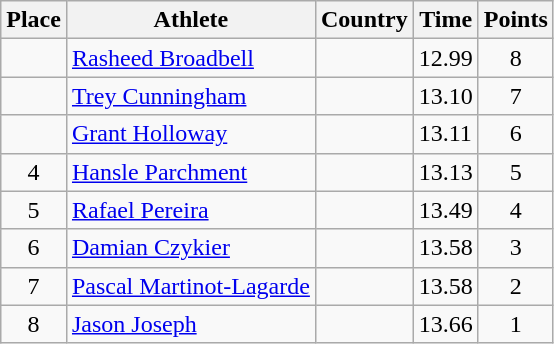<table class="wikitable">
<tr>
<th>Place</th>
<th>Athlete</th>
<th>Country</th>
<th>Time</th>
<th>Points</th>
</tr>
<tr>
<td align=center></td>
<td><a href='#'>Rasheed Broadbell</a></td>
<td></td>
<td>12.99</td>
<td align=center>8</td>
</tr>
<tr>
<td align=center></td>
<td><a href='#'>Trey Cunningham</a></td>
<td></td>
<td>13.10</td>
<td align=center>7</td>
</tr>
<tr>
<td align=center></td>
<td><a href='#'>Grant Holloway</a></td>
<td></td>
<td>13.11</td>
<td align=center>6</td>
</tr>
<tr>
<td align=center>4</td>
<td><a href='#'>Hansle Parchment</a></td>
<td></td>
<td>13.13</td>
<td align=center>5</td>
</tr>
<tr>
<td align=center>5</td>
<td><a href='#'>Rafael Pereira</a></td>
<td></td>
<td>13.49</td>
<td align=center>4</td>
</tr>
<tr>
<td align=center>6</td>
<td><a href='#'>Damian Czykier</a></td>
<td></td>
<td>13.58</td>
<td align=center>3</td>
</tr>
<tr>
<td align=center>7</td>
<td><a href='#'>Pascal Martinot-Lagarde</a></td>
<td></td>
<td>13.58</td>
<td align=center>2</td>
</tr>
<tr>
<td align=center>8</td>
<td><a href='#'>Jason Joseph</a></td>
<td></td>
<td>13.66</td>
<td align=center>1</td>
</tr>
</table>
